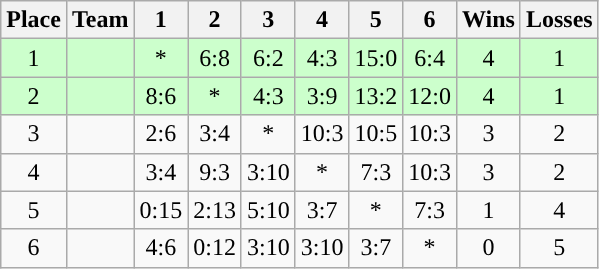<table class="wikitable" style="text-align:center;">
<tr>
<th>Place</th>
<th>Team</th>
<th width="25">1</th>
<th width="25">2</th>
<th width="25">3</th>
<th width="25">4</th>
<th width="25">5</th>
<th width="25">6</th>
<th>Wins</th>
<th>Losses</th>
</tr>
<tr bgcolor=#cfc>
<td>1</td>
<td align=left></td>
<td>*</td>
<td>6:8</td>
<td>6:2</td>
<td>4:3</td>
<td>15:0</td>
<td>6:4</td>
<td>4</td>
<td>1</td>
</tr>
<tr bgcolor=#cfc>
<td>2</td>
<td align=left></td>
<td>8:6</td>
<td>*</td>
<td>4:3</td>
<td>3:9</td>
<td>13:2</td>
<td>12:0</td>
<td>4</td>
<td>1</td>
</tr>
<tr>
<td>3</td>
<td align=left></td>
<td>2:6</td>
<td>3:4</td>
<td>*</td>
<td>10:3</td>
<td>10:5</td>
<td>10:3</td>
<td>3</td>
<td>2</td>
</tr>
<tr>
<td>4</td>
<td align=left></td>
<td>3:4</td>
<td>9:3</td>
<td>3:10</td>
<td>*</td>
<td>7:3</td>
<td>10:3</td>
<td>3</td>
<td>2</td>
</tr>
<tr>
<td>5</td>
<td align=left></td>
<td>0:15</td>
<td>2:13</td>
<td>5:10</td>
<td>3:7</td>
<td>*</td>
<td>7:3</td>
<td>1</td>
<td>4</td>
</tr>
<tr>
<td>6</td>
<td align=left></td>
<td>4:6</td>
<td>0:12</td>
<td>3:10</td>
<td>3:10</td>
<td>3:7</td>
<td>*</td>
<td>0</td>
<td>5</td>
</tr>
</table>
